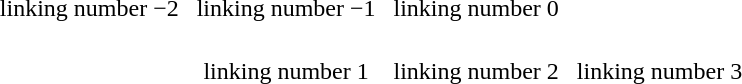<table border=0 cellpadding=5 align="center">
<tr valign="center">
<td></td>
<td align="center"></td>
<td align="center"></td>
<td align="center"></td>
<td></td>
<td></td>
</tr>
<tr valign="center">
<td></td>
<td align="center">linking number −2</td>
<td align="center">linking number −1</td>
<td align="center">linking number 0</td>
<td></td>
<td></td>
</tr>
<tr valign="center">
<td></td>
<td></td>
<td align="center"></td>
<td align="center"></td>
<td align="center"></td>
<td></td>
</tr>
<tr valign="center">
<td></td>
<td></td>
<td align="center">linking number 1</td>
<td align="center">linking number 2</td>
<td align="center">linking number 3</td>
<td></td>
</tr>
</table>
